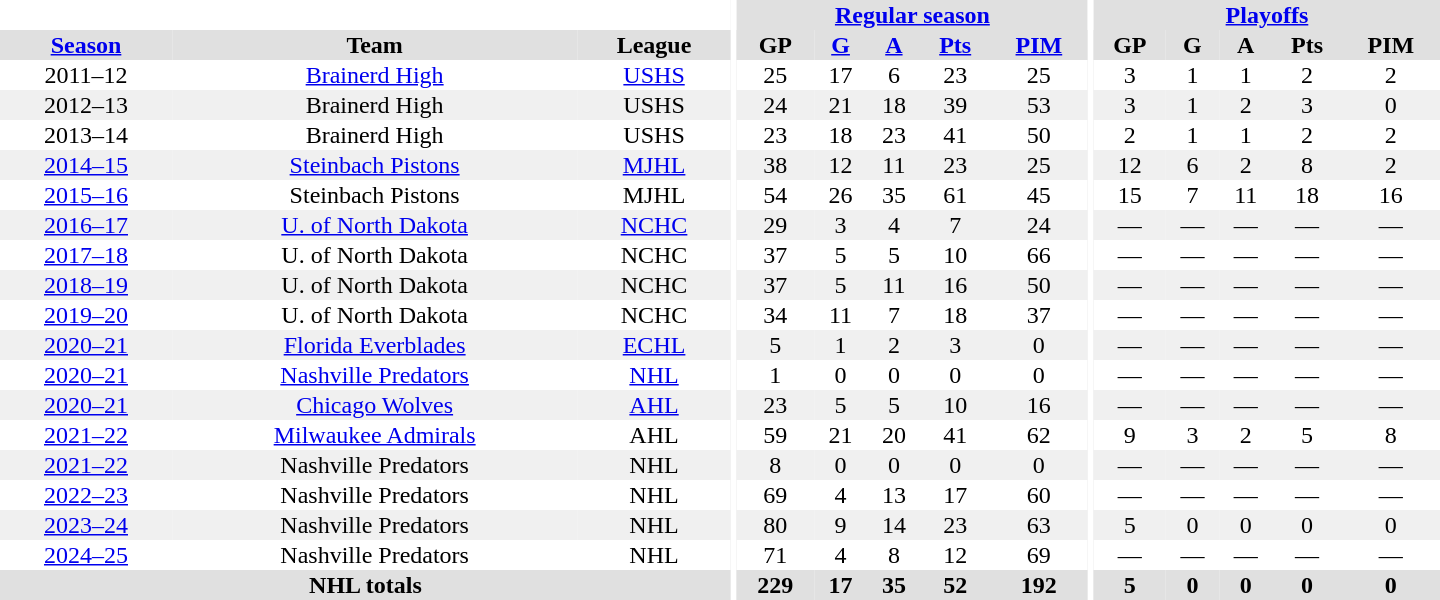<table border="0" cellpadding="1" cellspacing="0" style="text-align:center; width:60em">
<tr bgcolor="#e0e0e0">
<th colspan="3" bgcolor="#ffffff"></th>
<th rowspan="99" bgcolor="#ffffff"></th>
<th colspan="5"><a href='#'>Regular season</a></th>
<th rowspan="99" bgcolor="#ffffff"></th>
<th colspan="5"><a href='#'>Playoffs</a></th>
</tr>
<tr bgcolor="#e0e0e0">
<th><a href='#'>Season</a></th>
<th>Team</th>
<th>League</th>
<th>GP</th>
<th><a href='#'>G</a></th>
<th><a href='#'>A</a></th>
<th><a href='#'>Pts</a></th>
<th><a href='#'>PIM</a></th>
<th>GP</th>
<th>G</th>
<th>A</th>
<th>Pts</th>
<th>PIM</th>
</tr>
<tr>
<td>2011–12</td>
<td><a href='#'>Brainerd High</a></td>
<td><a href='#'>USHS</a></td>
<td>25</td>
<td>17</td>
<td>6</td>
<td>23</td>
<td>25</td>
<td>3</td>
<td>1</td>
<td>1</td>
<td>2</td>
<td>2</td>
</tr>
<tr bgcolor="#f0f0f0">
<td>2012–13</td>
<td>Brainerd High</td>
<td>USHS</td>
<td>24</td>
<td>21</td>
<td>18</td>
<td>39</td>
<td>53</td>
<td>3</td>
<td>1</td>
<td>2</td>
<td>3</td>
<td>0</td>
</tr>
<tr>
<td>2013–14</td>
<td>Brainerd High</td>
<td>USHS</td>
<td>23</td>
<td>18</td>
<td>23</td>
<td>41</td>
<td>50</td>
<td>2</td>
<td>1</td>
<td>1</td>
<td>2</td>
<td>2</td>
</tr>
<tr bgcolor="#f0f0f0">
<td><a href='#'>2014–15</a></td>
<td><a href='#'>Steinbach Pistons</a></td>
<td><a href='#'>MJHL</a></td>
<td>38</td>
<td>12</td>
<td>11</td>
<td>23</td>
<td>25</td>
<td>12</td>
<td>6</td>
<td>2</td>
<td>8</td>
<td>2</td>
</tr>
<tr>
<td><a href='#'>2015–16</a></td>
<td>Steinbach Pistons</td>
<td>MJHL</td>
<td>54</td>
<td>26</td>
<td>35</td>
<td>61</td>
<td>45</td>
<td>15</td>
<td>7</td>
<td>11</td>
<td>18</td>
<td>16</td>
</tr>
<tr bgcolor="#f0f0f0">
<td><a href='#'>2016–17</a></td>
<td><a href='#'>U. of North Dakota</a></td>
<td><a href='#'>NCHC</a></td>
<td>29</td>
<td>3</td>
<td>4</td>
<td>7</td>
<td>24</td>
<td>—</td>
<td>—</td>
<td>—</td>
<td>—</td>
<td>—</td>
</tr>
<tr>
<td><a href='#'>2017–18</a></td>
<td>U. of North Dakota</td>
<td>NCHC</td>
<td>37</td>
<td>5</td>
<td>5</td>
<td>10</td>
<td>66</td>
<td>—</td>
<td>—</td>
<td>—</td>
<td>—</td>
<td>—</td>
</tr>
<tr bgcolor="#f0f0f0">
<td><a href='#'>2018–19</a></td>
<td>U. of North Dakota</td>
<td>NCHC</td>
<td>37</td>
<td>5</td>
<td>11</td>
<td>16</td>
<td>50</td>
<td>—</td>
<td>—</td>
<td>—</td>
<td>—</td>
<td>—</td>
</tr>
<tr>
<td><a href='#'>2019–20</a></td>
<td>U. of North Dakota</td>
<td>NCHC</td>
<td>34</td>
<td>11</td>
<td>7</td>
<td>18</td>
<td>37</td>
<td>—</td>
<td>—</td>
<td>—</td>
<td>—</td>
<td>—</td>
</tr>
<tr bgcolor="#f0f0f0">
<td><a href='#'>2020–21</a></td>
<td><a href='#'>Florida Everblades</a></td>
<td><a href='#'>ECHL</a></td>
<td>5</td>
<td>1</td>
<td>2</td>
<td>3</td>
<td>0</td>
<td>—</td>
<td>—</td>
<td>—</td>
<td>—</td>
<td>—</td>
</tr>
<tr>
<td><a href='#'>2020–21</a></td>
<td><a href='#'>Nashville Predators</a></td>
<td><a href='#'>NHL</a></td>
<td>1</td>
<td>0</td>
<td>0</td>
<td>0</td>
<td>0</td>
<td>—</td>
<td>—</td>
<td>—</td>
<td>—</td>
<td>—</td>
</tr>
<tr bgcolor="#f0f0f0">
<td><a href='#'>2020–21</a></td>
<td><a href='#'>Chicago Wolves</a></td>
<td><a href='#'>AHL</a></td>
<td>23</td>
<td>5</td>
<td>5</td>
<td>10</td>
<td>16</td>
<td>—</td>
<td>—</td>
<td>—</td>
<td>—</td>
<td>—</td>
</tr>
<tr>
<td><a href='#'>2021–22</a></td>
<td><a href='#'>Milwaukee Admirals</a></td>
<td>AHL</td>
<td>59</td>
<td>21</td>
<td>20</td>
<td>41</td>
<td>62</td>
<td>9</td>
<td>3</td>
<td>2</td>
<td>5</td>
<td>8</td>
</tr>
<tr bgcolor="#f0f0f0">
<td><a href='#'>2021–22</a></td>
<td>Nashville Predators</td>
<td>NHL</td>
<td>8</td>
<td>0</td>
<td>0</td>
<td>0</td>
<td>0</td>
<td>—</td>
<td>—</td>
<td>—</td>
<td>—</td>
<td>—</td>
</tr>
<tr>
<td><a href='#'>2022–23</a></td>
<td>Nashville Predators</td>
<td>NHL</td>
<td>69</td>
<td>4</td>
<td>13</td>
<td>17</td>
<td>60</td>
<td>—</td>
<td>—</td>
<td>—</td>
<td>—</td>
<td>—</td>
</tr>
<tr bgcolor="#f0f0f0">
<td><a href='#'>2023–24</a></td>
<td>Nashville Predators</td>
<td>NHL</td>
<td>80</td>
<td>9</td>
<td>14</td>
<td>23</td>
<td>63</td>
<td>5</td>
<td>0</td>
<td>0</td>
<td>0</td>
<td>0</td>
</tr>
<tr>
<td><a href='#'>2024–25</a></td>
<td>Nashville Predators</td>
<td>NHL</td>
<td>71</td>
<td>4</td>
<td>8</td>
<td>12</td>
<td>69</td>
<td>—</td>
<td>—</td>
<td>—</td>
<td>—</td>
<td>—</td>
</tr>
<tr bgcolor="#e0e0e0">
<th colspan="3">NHL totals</th>
<th>229</th>
<th>17</th>
<th>35</th>
<th>52</th>
<th>192</th>
<th>5</th>
<th>0</th>
<th>0</th>
<th>0</th>
<th>0</th>
</tr>
</table>
